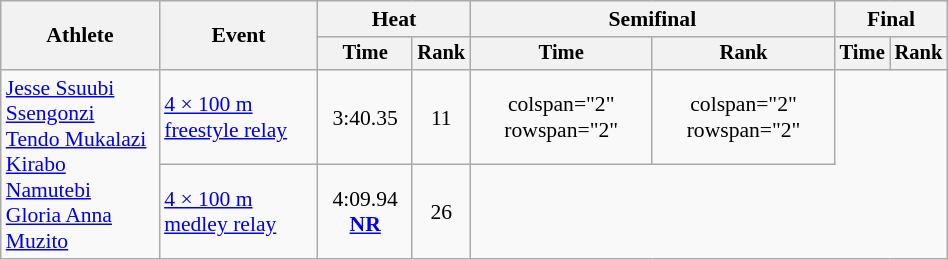<table class="wikitable" style="text-align:center; font-size:90%; width:50%;">
<tr>
<th rowspan="2">Athlete</th>
<th rowspan="2">Event</th>
<th colspan="2">Heat</th>
<th colspan="2">Semifinal</th>
<th colspan="2">Final</th>
</tr>
<tr style="font-size:95%">
<th>Time</th>
<th>Rank</th>
<th>Time</th>
<th>Rank</th>
<th>Time</th>
<th>Rank</th>
</tr>
<tr align=center>
<td align=left rowspan="2"><a href='#'>Jesse Ssuubi Ssengonzi</a> <br><a href='#'>Tendo Mukalazi</a> <br><a href='#'>Kirabo Namutebi</a> <br><a href='#'>Gloria Anna Muzito</a></td>
<td align=left><a href='#'>4 × 100 m freestyle relay</a></td>
<td>3:40.35</td>
<td>11</td>
<td>colspan="2" rowspan="2" </td>
<td>colspan="2" rowspan="2"</td>
</tr>
<tr align=center>
<td align=left><a href='#'>4 × 100 m medley relay</a></td>
<td>4:09.94 <strong><a href='#'>NR</a></strong></td>
<td>26</td>
</tr>
</table>
